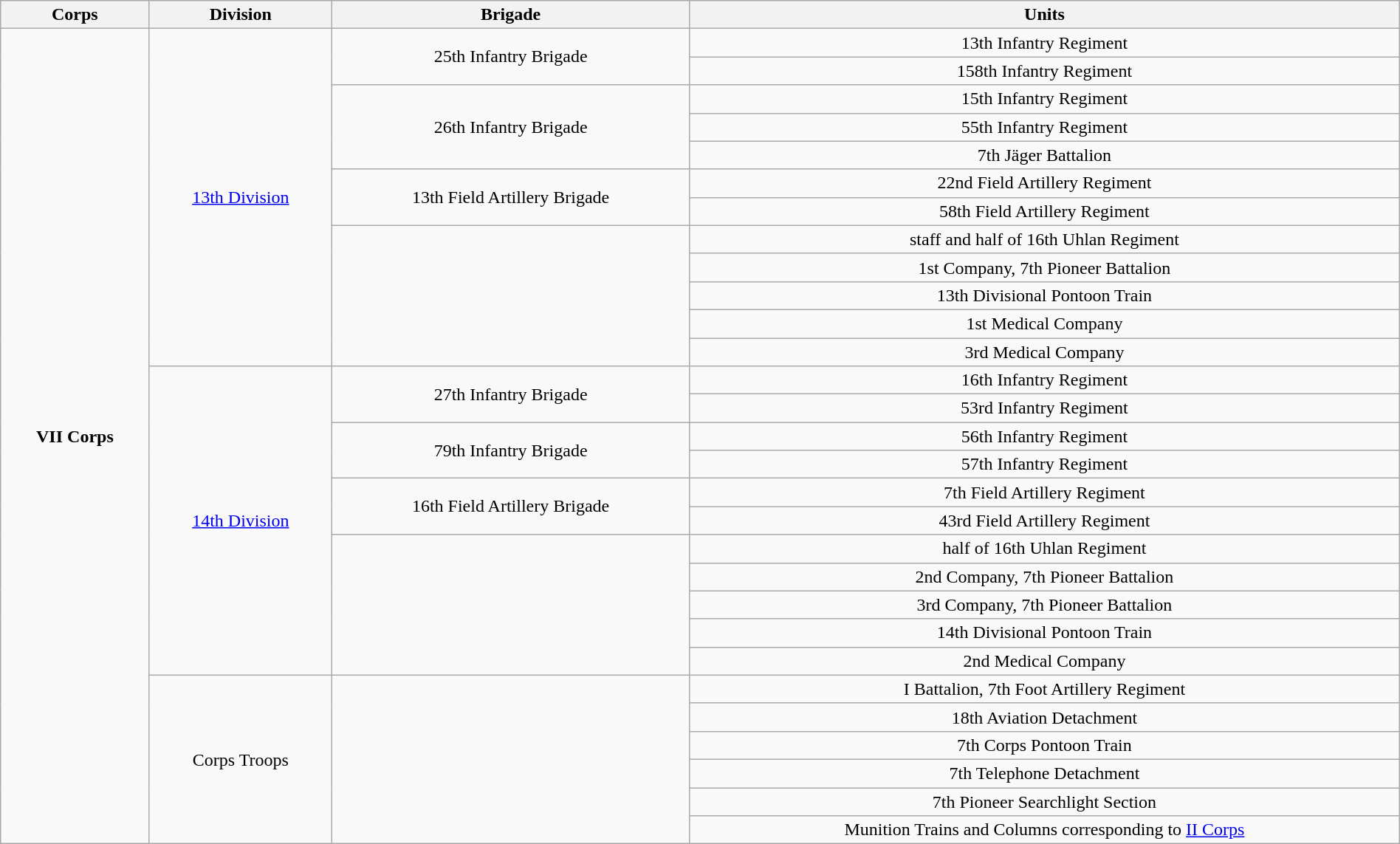<table class="wikitable collapsible collapsed" style="text-align:center; width:100%;">
<tr>
<th>Corps</th>
<th>Division</th>
<th>Brigade</th>
<th>Units</th>
</tr>
<tr>
<td ROWSPAN=29><strong>VII Corps</strong></td>
<td ROWSPAN=12><a href='#'>13th Division</a></td>
<td ROWSPAN=2>25th Infantry Brigade</td>
<td>13th Infantry Regiment</td>
</tr>
<tr>
<td>158th Infantry Regiment</td>
</tr>
<tr>
<td ROWSPAN=3>26th Infantry Brigade</td>
<td>15th Infantry Regiment</td>
</tr>
<tr>
<td>55th Infantry Regiment</td>
</tr>
<tr>
<td>7th Jäger Battalion</td>
</tr>
<tr>
<td ROWSPAN=2>13th Field Artillery Brigade</td>
<td>22nd Field Artillery Regiment</td>
</tr>
<tr>
<td>58th Field Artillery Regiment</td>
</tr>
<tr>
<td ROWSPAN=5></td>
<td>staff and half of 16th Uhlan Regiment</td>
</tr>
<tr>
<td>1st Company, 7th Pioneer Battalion</td>
</tr>
<tr>
<td>13th Divisional Pontoon Train</td>
</tr>
<tr>
<td>1st Medical Company</td>
</tr>
<tr>
<td>3rd Medical Company</td>
</tr>
<tr>
<td ROWSPAN=11><a href='#'>14th Division</a></td>
<td ROWSPAN=2>27th Infantry Brigade</td>
<td>16th Infantry Regiment</td>
</tr>
<tr>
<td>53rd Infantry Regiment</td>
</tr>
<tr>
<td ROWSPAN=2>79th Infantry Brigade</td>
<td>56th Infantry Regiment</td>
</tr>
<tr>
<td>57th Infantry Regiment</td>
</tr>
<tr>
<td ROWSPAN=2>16th Field Artillery Brigade</td>
<td>7th Field Artillery Regiment</td>
</tr>
<tr>
<td>43rd Field Artillery Regiment</td>
</tr>
<tr>
<td ROWSPAN=5></td>
<td>half of 16th Uhlan Regiment</td>
</tr>
<tr>
<td>2nd Company, 7th Pioneer Battalion</td>
</tr>
<tr>
<td>3rd Company, 7th Pioneer Battalion</td>
</tr>
<tr>
<td>14th Divisional Pontoon Train</td>
</tr>
<tr>
<td>2nd Medical Company</td>
</tr>
<tr>
<td ROWSPAN=6>Corps Troops</td>
<td ROWSPAN=6></td>
<td>I Battalion, 7th Foot Artillery Regiment</td>
</tr>
<tr>
<td>18th Aviation Detachment</td>
</tr>
<tr>
<td>7th Corps Pontoon Train</td>
</tr>
<tr>
<td>7th Telephone Detachment</td>
</tr>
<tr>
<td>7th Pioneer Searchlight Section</td>
</tr>
<tr>
<td>Munition Trains and Columns corresponding to <a href='#'>II Corps</a></td>
</tr>
</table>
